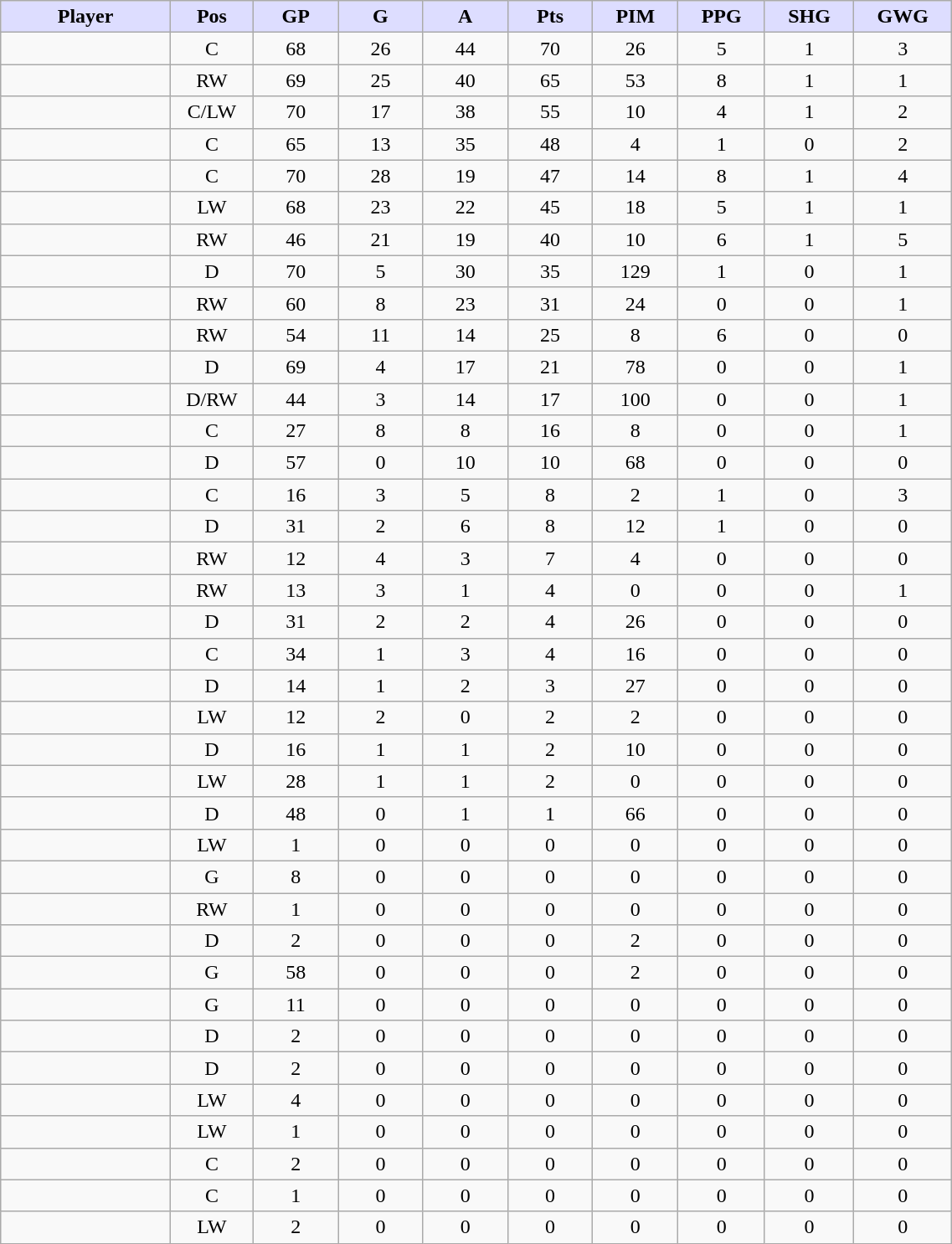<table style="width:60%;" class="wikitable sortable">
<tr style="text-align:center;">
<th style="background:#ddf; width:10%;">Player</th>
<th style="background:#ddf; width:3%;" title="Position">Pos</th>
<th style="background:#ddf; width:5%;" title="Games played">GP</th>
<th style="background:#ddf; width:5%;" title="Goals">G</th>
<th style="background:#ddf; width:5%;" title="Assists">A</th>
<th style="background:#ddf; width:5%;" title="Points">Pts</th>
<th style="background:#ddf; width:5%;" title="Penalties in Minutes">PIM</th>
<th style="background:#ddf; width:5%;" title="Power Play Goals">PPG</th>
<th style="background:#ddf; width:5%;" title="Short-handed Goals">SHG</th>
<th style="background:#ddf; width:5%;" title="Game-winning Goals">GWG</th>
</tr>
<tr style="text-align:center;">
<td style="text-align:right;"></td>
<td>C</td>
<td>68</td>
<td>26</td>
<td>44</td>
<td>70</td>
<td>26</td>
<td>5</td>
<td>1</td>
<td>3</td>
</tr>
<tr style="text-align:center;">
<td style="text-align:right;"></td>
<td>RW</td>
<td>69</td>
<td>25</td>
<td>40</td>
<td>65</td>
<td>53</td>
<td>8</td>
<td>1</td>
<td>1</td>
</tr>
<tr style="text-align:center;">
<td style="text-align:right;"></td>
<td>C/LW</td>
<td>70</td>
<td>17</td>
<td>38</td>
<td>55</td>
<td>10</td>
<td>4</td>
<td>1</td>
<td>2</td>
</tr>
<tr style="text-align:center;">
<td style="text-align:right;"></td>
<td>C</td>
<td>65</td>
<td>13</td>
<td>35</td>
<td>48</td>
<td>4</td>
<td>1</td>
<td>0</td>
<td>2</td>
</tr>
<tr style="text-align:center;">
<td style="text-align:right;"></td>
<td>C</td>
<td>70</td>
<td>28</td>
<td>19</td>
<td>47</td>
<td>14</td>
<td>8</td>
<td>1</td>
<td>4</td>
</tr>
<tr style="text-align:center;">
<td style="text-align:right;"></td>
<td>LW</td>
<td>68</td>
<td>23</td>
<td>22</td>
<td>45</td>
<td>18</td>
<td>5</td>
<td>1</td>
<td>1</td>
</tr>
<tr style="text-align:center;">
<td style="text-align:right;"></td>
<td>RW</td>
<td>46</td>
<td>21</td>
<td>19</td>
<td>40</td>
<td>10</td>
<td>6</td>
<td>1</td>
<td>5</td>
</tr>
<tr style="text-align:center;">
<td style="text-align:right;"></td>
<td>D</td>
<td>70</td>
<td>5</td>
<td>30</td>
<td>35</td>
<td>129</td>
<td>1</td>
<td>0</td>
<td>1</td>
</tr>
<tr style="text-align:center;">
<td style="text-align:right;"></td>
<td>RW</td>
<td>60</td>
<td>8</td>
<td>23</td>
<td>31</td>
<td>24</td>
<td>0</td>
<td>0</td>
<td>1</td>
</tr>
<tr style="text-align:center;">
<td style="text-align:right;"></td>
<td>RW</td>
<td>54</td>
<td>11</td>
<td>14</td>
<td>25</td>
<td>8</td>
<td>6</td>
<td>0</td>
<td>0</td>
</tr>
<tr style="text-align:center;">
<td style="text-align:right;"></td>
<td>D</td>
<td>69</td>
<td>4</td>
<td>17</td>
<td>21</td>
<td>78</td>
<td>0</td>
<td>0</td>
<td>1</td>
</tr>
<tr style="text-align:center;">
<td style="text-align:right;"></td>
<td>D/RW</td>
<td>44</td>
<td>3</td>
<td>14</td>
<td>17</td>
<td>100</td>
<td>0</td>
<td>0</td>
<td>1</td>
</tr>
<tr style="text-align:center;">
<td style="text-align:right;"></td>
<td>C</td>
<td>27</td>
<td>8</td>
<td>8</td>
<td>16</td>
<td>8</td>
<td>0</td>
<td>0</td>
<td>1</td>
</tr>
<tr style="text-align:center;">
<td style="text-align:right;"></td>
<td>D</td>
<td>57</td>
<td>0</td>
<td>10</td>
<td>10</td>
<td>68</td>
<td>0</td>
<td>0</td>
<td>0</td>
</tr>
<tr style="text-align:center;">
<td style="text-align:right;"></td>
<td>C</td>
<td>16</td>
<td>3</td>
<td>5</td>
<td>8</td>
<td>2</td>
<td>1</td>
<td>0</td>
<td>3</td>
</tr>
<tr style="text-align:center;">
<td style="text-align:right;"></td>
<td>D</td>
<td>31</td>
<td>2</td>
<td>6</td>
<td>8</td>
<td>12</td>
<td>1</td>
<td>0</td>
<td>0</td>
</tr>
<tr style="text-align:center;">
<td style="text-align:right;"></td>
<td>RW</td>
<td>12</td>
<td>4</td>
<td>3</td>
<td>7</td>
<td>4</td>
<td>0</td>
<td>0</td>
<td>0</td>
</tr>
<tr style="text-align:center;">
<td style="text-align:right;"></td>
<td>RW</td>
<td>13</td>
<td>3</td>
<td>1</td>
<td>4</td>
<td>0</td>
<td>0</td>
<td>0</td>
<td>1</td>
</tr>
<tr style="text-align:center;">
<td style="text-align:right;"></td>
<td>D</td>
<td>31</td>
<td>2</td>
<td>2</td>
<td>4</td>
<td>26</td>
<td>0</td>
<td>0</td>
<td>0</td>
</tr>
<tr style="text-align:center;">
<td style="text-align:right;"></td>
<td>C</td>
<td>34</td>
<td>1</td>
<td>3</td>
<td>4</td>
<td>16</td>
<td>0</td>
<td>0</td>
<td>0</td>
</tr>
<tr style="text-align:center;">
<td style="text-align:right;"></td>
<td>D</td>
<td>14</td>
<td>1</td>
<td>2</td>
<td>3</td>
<td>27</td>
<td>0</td>
<td>0</td>
<td>0</td>
</tr>
<tr style="text-align:center;">
<td style="text-align:right;"></td>
<td>LW</td>
<td>12</td>
<td>2</td>
<td>0</td>
<td>2</td>
<td>2</td>
<td>0</td>
<td>0</td>
<td>0</td>
</tr>
<tr style="text-align:center;">
<td style="text-align:right;"></td>
<td>D</td>
<td>16</td>
<td>1</td>
<td>1</td>
<td>2</td>
<td>10</td>
<td>0</td>
<td>0</td>
<td>0</td>
</tr>
<tr style="text-align:center;">
<td style="text-align:right;"></td>
<td>LW</td>
<td>28</td>
<td>1</td>
<td>1</td>
<td>2</td>
<td>0</td>
<td>0</td>
<td>0</td>
<td>0</td>
</tr>
<tr style="text-align:center;">
<td style="text-align:right;"></td>
<td>D</td>
<td>48</td>
<td>0</td>
<td>1</td>
<td>1</td>
<td>66</td>
<td>0</td>
<td>0</td>
<td>0</td>
</tr>
<tr style="text-align:center;">
<td style="text-align:right;"></td>
<td>LW</td>
<td>1</td>
<td>0</td>
<td>0</td>
<td>0</td>
<td>0</td>
<td>0</td>
<td>0</td>
<td>0</td>
</tr>
<tr style="text-align:center;">
<td style="text-align:right;"></td>
<td>G</td>
<td>8</td>
<td>0</td>
<td>0</td>
<td>0</td>
<td>0</td>
<td>0</td>
<td>0</td>
<td>0</td>
</tr>
<tr style="text-align:center;">
<td style="text-align:right;"></td>
<td>RW</td>
<td>1</td>
<td>0</td>
<td>0</td>
<td>0</td>
<td>0</td>
<td>0</td>
<td>0</td>
<td>0</td>
</tr>
<tr style="text-align:center;">
<td style="text-align:right;"></td>
<td>D</td>
<td>2</td>
<td>0</td>
<td>0</td>
<td>0</td>
<td>2</td>
<td>0</td>
<td>0</td>
<td>0</td>
</tr>
<tr style="text-align:center;">
<td style="text-align:right;"></td>
<td>G</td>
<td>58</td>
<td>0</td>
<td>0</td>
<td>0</td>
<td>2</td>
<td>0</td>
<td>0</td>
<td>0</td>
</tr>
<tr style="text-align:center;">
<td style="text-align:right;"></td>
<td>G</td>
<td>11</td>
<td>0</td>
<td>0</td>
<td>0</td>
<td>0</td>
<td>0</td>
<td>0</td>
<td>0</td>
</tr>
<tr style="text-align:center;">
<td style="text-align:right;"></td>
<td>D</td>
<td>2</td>
<td>0</td>
<td>0</td>
<td>0</td>
<td>0</td>
<td>0</td>
<td>0</td>
<td>0</td>
</tr>
<tr style="text-align:center;">
<td style="text-align:right;"></td>
<td>D</td>
<td>2</td>
<td>0</td>
<td>0</td>
<td>0</td>
<td>0</td>
<td>0</td>
<td>0</td>
<td>0</td>
</tr>
<tr style="text-align:center;">
<td style="text-align:right;"></td>
<td>LW</td>
<td>4</td>
<td>0</td>
<td>0</td>
<td>0</td>
<td>0</td>
<td>0</td>
<td>0</td>
<td>0</td>
</tr>
<tr style="text-align:center;">
<td style="text-align:right;"></td>
<td>LW</td>
<td>1</td>
<td>0</td>
<td>0</td>
<td>0</td>
<td>0</td>
<td>0</td>
<td>0</td>
<td>0</td>
</tr>
<tr style="text-align:center;">
<td style="text-align:right;"></td>
<td>C</td>
<td>2</td>
<td>0</td>
<td>0</td>
<td>0</td>
<td>0</td>
<td>0</td>
<td>0</td>
<td>0</td>
</tr>
<tr style="text-align:center;">
<td style="text-align:right;"></td>
<td>C</td>
<td>1</td>
<td>0</td>
<td>0</td>
<td>0</td>
<td>0</td>
<td>0</td>
<td>0</td>
<td>0</td>
</tr>
<tr style="text-align:center;">
<td style="text-align:right;"></td>
<td>LW</td>
<td>2</td>
<td>0</td>
<td>0</td>
<td>0</td>
<td>0</td>
<td>0</td>
<td>0</td>
<td>0</td>
</tr>
</table>
